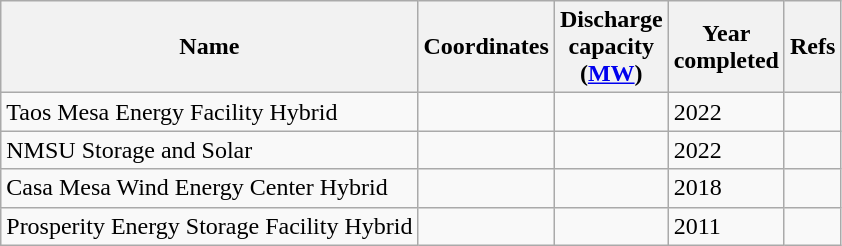<table class="wikitable sortable">
<tr>
<th>Name</th>
<th>Coordinates</th>
<th>Discharge<br>capacity<br>(<a href='#'>MW</a>)</th>
<th>Year<br>completed</th>
<th>Refs</th>
</tr>
<tr>
<td>Taos Mesa Energy Facility Hybrid</td>
<td></td>
<td align=center></td>
<td>2022</td>
<td></td>
</tr>
<tr>
<td>NMSU Storage and Solar</td>
<td></td>
<td align=center></td>
<td>2022</td>
<td></td>
</tr>
<tr>
<td>Casa Mesa Wind Energy Center Hybrid</td>
<td></td>
<td align=center></td>
<td>2018</td>
<td></td>
</tr>
<tr>
<td>Prosperity Energy Storage Facility Hybrid</td>
<td></td>
<td align=center></td>
<td>2011</td>
<td></td>
</tr>
</table>
